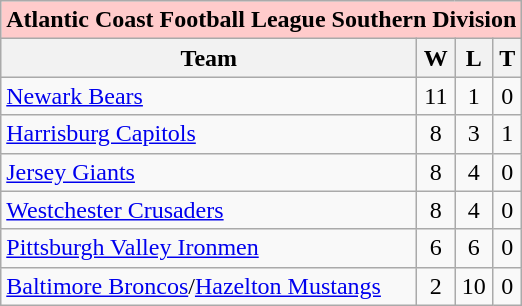<table class="wikitable">
<tr style="background:#ffcbcb;">
<td colspan="4" style="text-align:center;"><strong>Atlantic Coast Football League Southern Division</strong></td>
</tr>
<tr style="background:#efefef;">
<th>Team</th>
<th>W</th>
<th>L</th>
<th>T</th>
</tr>
<tr style="text-align:center;">
<td align="left"><a href='#'>Newark Bears</a></td>
<td>11</td>
<td>1</td>
<td>0</td>
</tr>
<tr style="text-align:center;">
<td align="left"><a href='#'>Harrisburg Capitols</a></td>
<td>8</td>
<td>3</td>
<td>1</td>
</tr>
<tr style="text-align:center;">
<td align="left"><a href='#'>Jersey Giants</a></td>
<td>8</td>
<td>4</td>
<td>0</td>
</tr>
<tr style="text-align:center;">
<td align="left"><a href='#'>Westchester Crusaders</a></td>
<td>8</td>
<td>4</td>
<td>0</td>
</tr>
<tr style="text-align:center;">
<td align="left"><a href='#'>Pittsburgh Valley Ironmen</a></td>
<td>6</td>
<td>6</td>
<td>0</td>
</tr>
<tr style="text-align:center;">
<td align="left"><a href='#'>Baltimore Broncos</a>/<a href='#'>Hazelton Mustangs</a></td>
<td>2</td>
<td>10</td>
<td>0</td>
</tr>
</table>
